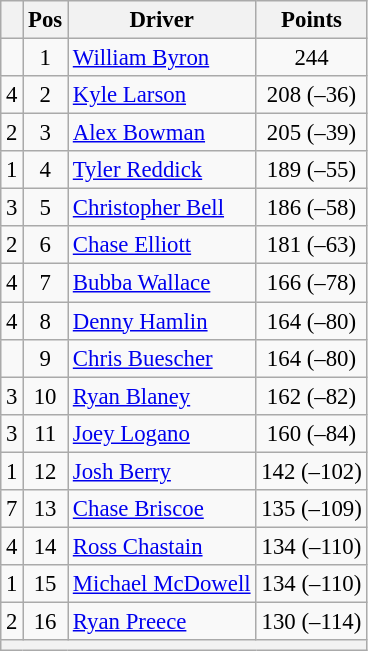<table class="wikitable" style="font-size: 95%;">
<tr>
<th></th>
<th>Pos</th>
<th>Driver</th>
<th>Points</th>
</tr>
<tr>
<td align="left"></td>
<td style="text-align:center;">1</td>
<td><a href='#'>William Byron</a></td>
<td style="text-align:center;">244</td>
</tr>
<tr>
<td align="left"> 4</td>
<td style="text-align:center;">2</td>
<td><a href='#'>Kyle Larson</a></td>
<td style="text-align:center;">208 (–36)</td>
</tr>
<tr>
<td align="left"> 2</td>
<td style="text-align:center;">3</td>
<td><a href='#'>Alex Bowman</a></td>
<td style="text-align:center;">205 (–39)</td>
</tr>
<tr>
<td align="left"> 1</td>
<td style="text-align:center;">4</td>
<td><a href='#'>Tyler Reddick</a></td>
<td style="text-align:center;">189 (–55)</td>
</tr>
<tr>
<td align="left"> 3</td>
<td style="text-align:center;">5</td>
<td><a href='#'>Christopher Bell</a></td>
<td style="text-align:center;">186 (–58)</td>
</tr>
<tr>
<td align="left"> 2</td>
<td style="text-align:center;">6</td>
<td><a href='#'>Chase Elliott</a></td>
<td style="text-align:center;">181 (–63)</td>
</tr>
<tr>
<td align="left"> 4</td>
<td style="text-align:center;">7</td>
<td><a href='#'>Bubba Wallace</a></td>
<td style="text-align:center;">166 (–78)</td>
</tr>
<tr>
<td align="left"> 4</td>
<td style="text-align:center;">8</td>
<td><a href='#'>Denny Hamlin</a></td>
<td style="text-align:center;">164 (–80)</td>
</tr>
<tr>
<td align="left"></td>
<td style="text-align:center;">9</td>
<td><a href='#'>Chris Buescher</a></td>
<td style="text-align:center;">164 (–80)</td>
</tr>
<tr>
<td align="left"> 3</td>
<td style="text-align:center;">10</td>
<td><a href='#'>Ryan Blaney</a></td>
<td style="text-align:center;">162 (–82)</td>
</tr>
<tr>
<td align="left"> 3</td>
<td style="text-align:center;">11</td>
<td><a href='#'>Joey Logano</a></td>
<td style="text-align:center;">160 (–84)</td>
</tr>
<tr>
<td align="left"> 1</td>
<td style="text-align:center;">12</td>
<td><a href='#'>Josh Berry</a></td>
<td style="text-align:center;">142 (–102)</td>
</tr>
<tr>
<td align="left"> 7</td>
<td style="text-align:center;">13</td>
<td><a href='#'>Chase Briscoe</a></td>
<td style="text-align:center;">135 (–109)</td>
</tr>
<tr>
<td align="left"> 4</td>
<td style="text-align:center;">14</td>
<td><a href='#'>Ross Chastain</a></td>
<td style="text-align:center;">134 (–110)</td>
</tr>
<tr>
<td align="left"> 1</td>
<td style="text-align:center;">15</td>
<td><a href='#'>Michael McDowell</a></td>
<td style="text-align:center;">134 (–110)</td>
</tr>
<tr>
<td align="left"> 2</td>
<td style="text-align:center;">16</td>
<td><a href='#'>Ryan Preece</a></td>
<td style="text-align:center;">130 (–114)</td>
</tr>
<tr class="sortbottom">
<th colspan="9"></th>
</tr>
</table>
